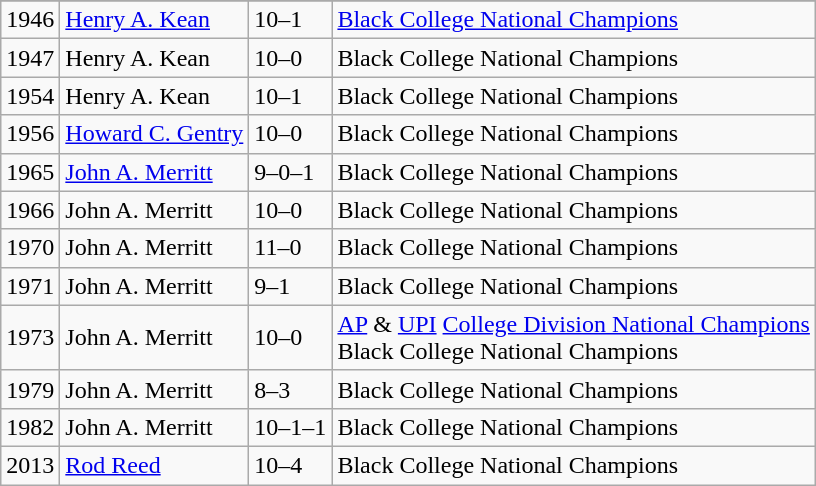<table class="wikitable">
<tr>
</tr>
<tr>
<td>1946</td>
<td><a href='#'>Henry A. Kean</a></td>
<td>10–1</td>
<td><a href='#'>Black College National Champions</a></td>
</tr>
<tr>
<td>1947</td>
<td>Henry A. Kean</td>
<td>10–0</td>
<td>Black College National Champions</td>
</tr>
<tr>
<td>1954</td>
<td>Henry A. Kean</td>
<td>10–1</td>
<td>Black College National Champions</td>
</tr>
<tr>
<td>1956</td>
<td><a href='#'>Howard C. Gentry</a></td>
<td>10–0</td>
<td>Black College National Champions</td>
</tr>
<tr>
<td>1965</td>
<td><a href='#'>John A. Merritt</a></td>
<td>9–0–1</td>
<td>Black College National Champions</td>
</tr>
<tr>
<td>1966</td>
<td>John A. Merritt</td>
<td>10–0</td>
<td>Black College National Champions</td>
</tr>
<tr>
<td>1970</td>
<td>John A. Merritt</td>
<td>11–0</td>
<td>Black College National Champions</td>
</tr>
<tr>
<td>1971</td>
<td>John A. Merritt</td>
<td>9–1</td>
<td>Black College National Champions</td>
</tr>
<tr>
<td>1973</td>
<td>John A. Merritt</td>
<td>10–0</td>
<td><a href='#'>AP</a> & <a href='#'>UPI</a> <a href='#'>College Division National Champions</a><br>Black College National Champions</td>
</tr>
<tr>
<td>1979</td>
<td>John A. Merritt</td>
<td>8–3</td>
<td>Black College National Champions</td>
</tr>
<tr>
<td>1982</td>
<td>John A. Merritt</td>
<td>10–1–1</td>
<td>Black College National Champions</td>
</tr>
<tr>
<td>2013</td>
<td><a href='#'>Rod Reed</a></td>
<td>10–4</td>
<td>Black College National Champions</td>
</tr>
</table>
